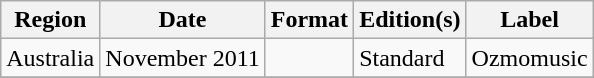<table class="wikitable plainrowheaders">
<tr>
<th scope="col">Region</th>
<th scope="col">Date</th>
<th scope="col">Format</th>
<th scope="col">Edition(s)</th>
<th scope="col">Label</th>
</tr>
<tr>
<td>Australia</td>
<td>November 2011</td>
<td></td>
<td>Standard</td>
<td>Ozmomusic</td>
</tr>
<tr>
</tr>
</table>
